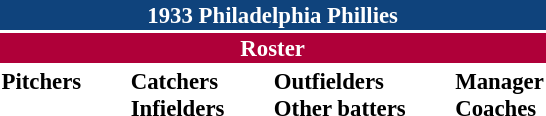<table class="toccolours" style="font-size: 95%;">
<tr>
<th colspan="10" style="background-color: #0f437c; color: white; text-align: center;">1933 Philadelphia Phillies</th>
</tr>
<tr>
<td colspan="10" style="background-color: #af0039; color: white; text-align: center;"><strong>Roster</strong></td>
</tr>
<tr>
<td valign="top"><strong>Pitchers</strong><br>












</td>
<td width="25px"></td>
<td valign="top"><strong>Catchers</strong><br>


<strong>Infielders</strong>









</td>
<td width="25px"></td>
<td valign="top"><strong>Outfielders</strong><br>





<strong>Other batters</strong>
</td>
<td width="25px"></td>
<td valign="top"><strong>Manager</strong><br>
<strong>Coaches</strong>
</td>
</tr>
</table>
